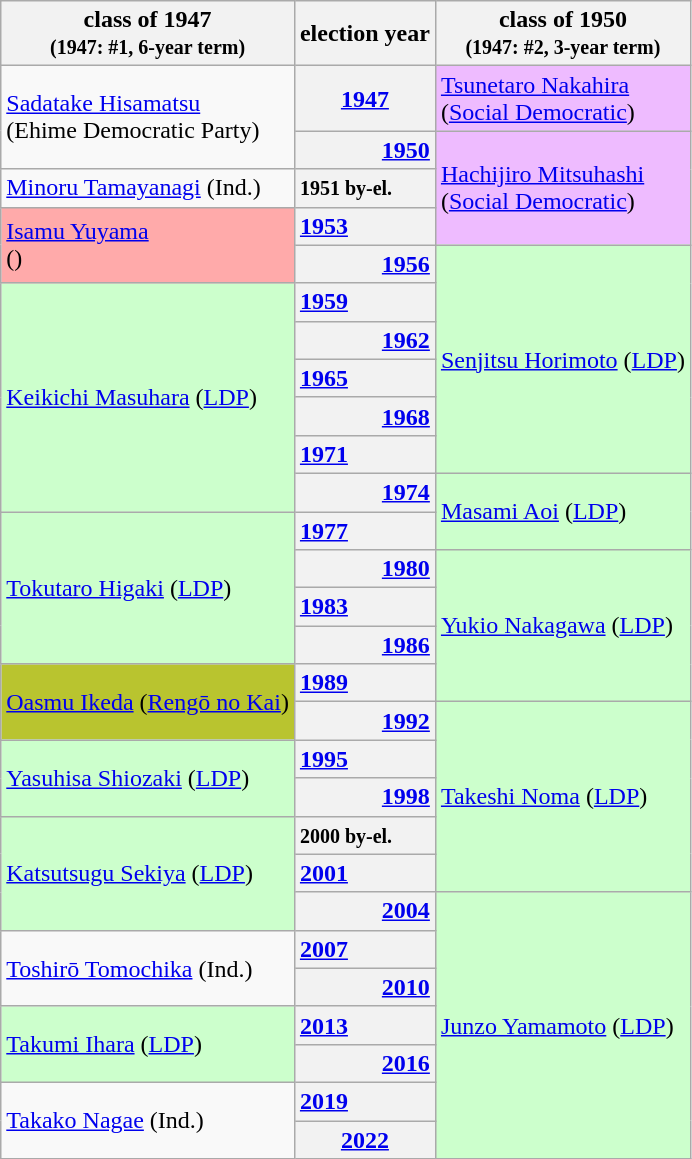<table class="wikitable" border="1">
<tr>
<th>class of 1947 <br><small>(1947: #1, 6-year term)</small></th>
<th>election year</th>
<th>class of 1950 <br><small>(1947: #2, 3-year term)</small></th>
</tr>
<tr>
<td rowspan="2"><a href='#'>Sadatake Hisamatsu</a><br>(Ehime Democratic Party)</td>
<th style="text-align: center"><a href='#'>1947</a></th>
<td bgcolor="#EEBBFF"><a href='#'>Tsunetaro Nakahira</a><br>(<a href='#'>Social Democratic</a>)</td>
</tr>
<tr>
<th style="text-align: right"><a href='#'>1950</a></th>
<td rowspan="3" bgcolor="#EEBBFF"><a href='#'>Hachijiro Mitsuhashi</a><br>(<a href='#'>Social Democratic</a>)</td>
</tr>
<tr>
<td><a href='#'>Minoru Tamayanagi</a> (Ind.)</td>
<th style="text-align: left"><small>1951 by-el.</small></th>
</tr>
<tr>
<td rowspan="2" bgcolor="#FFAAAA"><a href='#'>Isamu Yuyama</a><br>()</td>
<th style="text-align: left"><a href='#'>1953</a></th>
</tr>
<tr>
<th style="text-align: right"><a href='#'>1956</a></th>
<td rowspan="6" bgcolor="#CCFFCC"><a href='#'>Senjitsu Horimoto</a> (<a href='#'>LDP</a>)</td>
</tr>
<tr>
<td rowspan="6" bgcolor="#CCFFCC"><a href='#'>Keikichi Masuhara</a> (<a href='#'>LDP</a>)</td>
<th style="text-align: left"><a href='#'>1959</a></th>
</tr>
<tr>
<th style="text-align: right"><a href='#'>1962</a></th>
</tr>
<tr>
<th style="text-align: left"><a href='#'>1965</a></th>
</tr>
<tr>
<th style="text-align: right"><a href='#'>1968</a></th>
</tr>
<tr>
<th style="text-align: left"><a href='#'>1971</a></th>
</tr>
<tr>
<th style="text-align: right"><a href='#'>1974</a></th>
<td rowspan="2" bgcolor="#CCFFCC"><a href='#'>Masami Aoi</a> (<a href='#'>LDP</a>)</td>
</tr>
<tr>
<td rowspan="4"  bgcolor="#CCFFCC"><a href='#'>Tokutaro Higaki</a> (<a href='#'>LDP</a>)</td>
<th style="text-align: left"><a href='#'>1977</a></th>
</tr>
<tr>
<th style="text-align: right"><a href='#'>1980</a></th>
<td rowspan="4"  bgcolor="#CCFFCC"><a href='#'>Yukio Nakagawa</a> (<a href='#'>LDP</a>)</td>
</tr>
<tr>
<th style="text-align: left"><a href='#'>1983</a></th>
</tr>
<tr>
<th style="text-align: right"><a href='#'>1986</a></th>
</tr>
<tr>
<td rowspan="2" bgcolor="#B9C42F"><a href='#'>Oasmu Ikeda</a> (<a href='#'>Rengō no Kai</a>)</td>
<th style="text-align: left"><a href='#'>1989</a></th>
</tr>
<tr>
<th style="text-align: right"><a href='#'>1992</a></th>
<td rowspan="5"  bgcolor="#CCFFCC"><a href='#'>Takeshi Noma</a> (<a href='#'>LDP</a>)</td>
</tr>
<tr>
<td rowspan="2"  bgcolor="#CCFFCC"><a href='#'>Yasuhisa Shiozaki</a> (<a href='#'>LDP</a>)</td>
<th style="text-align: left"><a href='#'>1995</a></th>
</tr>
<tr>
<th style="text-align: right"><a href='#'>1998</a></th>
</tr>
<tr>
<td rowspan="3"  bgcolor="#CCFFCC"><a href='#'>Katsutsugu Sekiya</a> (<a href='#'>LDP</a>)</td>
<th style="text-align: left"><small>2000 by-el.</small></th>
</tr>
<tr>
<th style="text-align: left"><a href='#'>2001</a></th>
</tr>
<tr>
<th style="text-align: right"><a href='#'>2004</a></th>
<td rowspan="7" bgcolor="#CCFFCC"><a href='#'>Junzo Yamamoto</a> (<a href='#'>LDP</a>)</td>
</tr>
<tr>
<td rowspan="2"><a href='#'>Toshirō Tomochika</a> (Ind.)</td>
<th style="text-align: left"><a href='#'>2007</a></th>
</tr>
<tr>
<th style="text-align: right"><a href='#'>2010</a></th>
</tr>
<tr>
<td rowspan="2" bgcolor="#CCFFCC"><a href='#'>Takumi Ihara</a> (<a href='#'>LDP</a>)</td>
<th style="text-align: left"><a href='#'>2013</a></th>
</tr>
<tr>
<th style="text-align: right"><a href='#'>2016</a></th>
</tr>
<tr>
<td rowspan="2"><a href='#'>Takako Nagae</a> (Ind.)</td>
<th style="text-align: left"><a href='#'>2019</a></th>
</tr>
<tr>
<th><a href='#'>2022</a></th>
</tr>
</table>
